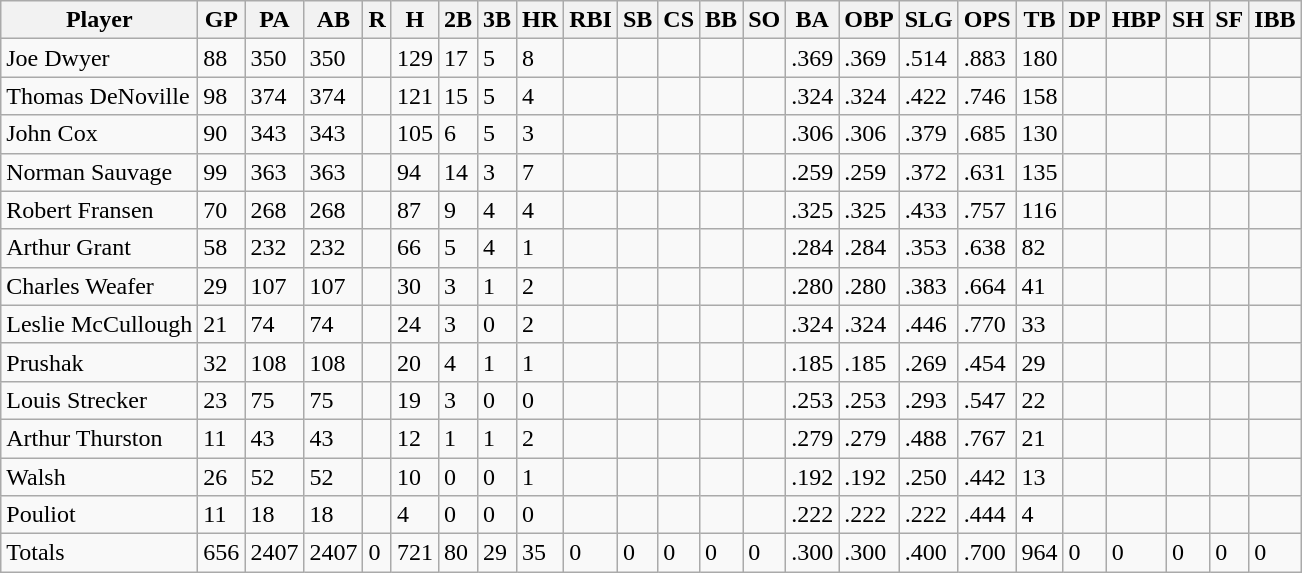<table class="wikitable sortable mw-collapsible mw-collapsed">
<tr>
<th>Player</th>
<th>GP</th>
<th>PA</th>
<th>AB</th>
<th>R</th>
<th>H</th>
<th>2B</th>
<th>3B</th>
<th>HR</th>
<th>RBI</th>
<th>SB</th>
<th>CS</th>
<th>BB</th>
<th>SO</th>
<th>BA</th>
<th>OBP</th>
<th>SLG</th>
<th>OPS</th>
<th>TB</th>
<th>DP</th>
<th>HBP</th>
<th>SH</th>
<th>SF</th>
<th>IBB</th>
</tr>
<tr>
<td>Joe Dwyer</td>
<td>88</td>
<td>350</td>
<td>350</td>
<td></td>
<td>129</td>
<td>17</td>
<td>5</td>
<td>8</td>
<td></td>
<td></td>
<td></td>
<td></td>
<td></td>
<td>.369</td>
<td>.369</td>
<td>.514</td>
<td>.883</td>
<td>180</td>
<td></td>
<td></td>
<td></td>
<td></td>
<td></td>
</tr>
<tr>
<td>Thomas DeNoville</td>
<td>98</td>
<td>374</td>
<td>374</td>
<td></td>
<td>121</td>
<td>15</td>
<td>5</td>
<td>4</td>
<td></td>
<td></td>
<td></td>
<td></td>
<td></td>
<td>.324</td>
<td>.324</td>
<td>.422</td>
<td>.746</td>
<td>158</td>
<td></td>
<td></td>
<td></td>
<td></td>
<td></td>
</tr>
<tr>
<td>John Cox</td>
<td>90</td>
<td>343</td>
<td>343</td>
<td></td>
<td>105</td>
<td>6</td>
<td>5</td>
<td>3</td>
<td></td>
<td></td>
<td></td>
<td></td>
<td></td>
<td>.306</td>
<td>.306</td>
<td>.379</td>
<td>.685</td>
<td>130</td>
<td></td>
<td></td>
<td></td>
<td></td>
<td></td>
</tr>
<tr>
<td>Norman Sauvage</td>
<td>99</td>
<td>363</td>
<td>363</td>
<td></td>
<td>94</td>
<td>14</td>
<td>3</td>
<td>7</td>
<td></td>
<td></td>
<td></td>
<td></td>
<td></td>
<td>.259</td>
<td>.259</td>
<td>.372</td>
<td>.631</td>
<td>135</td>
<td></td>
<td></td>
<td></td>
<td></td>
<td></td>
</tr>
<tr>
<td>Robert Fransen</td>
<td>70</td>
<td>268</td>
<td>268</td>
<td></td>
<td>87</td>
<td>9</td>
<td>4</td>
<td>4</td>
<td></td>
<td></td>
<td></td>
<td></td>
<td></td>
<td>.325</td>
<td>.325</td>
<td>.433</td>
<td>.757</td>
<td>116</td>
<td></td>
<td></td>
<td></td>
<td></td>
<td></td>
</tr>
<tr>
<td>Arthur Grant</td>
<td>58</td>
<td>232</td>
<td>232</td>
<td></td>
<td>66</td>
<td>5</td>
<td>4</td>
<td>1</td>
<td></td>
<td></td>
<td></td>
<td></td>
<td></td>
<td>.284</td>
<td>.284</td>
<td>.353</td>
<td>.638</td>
<td>82</td>
<td></td>
<td></td>
<td></td>
<td></td>
<td></td>
</tr>
<tr>
<td>Charles Weafer</td>
<td>29</td>
<td>107</td>
<td>107</td>
<td></td>
<td>30</td>
<td>3</td>
<td>1</td>
<td>2</td>
<td></td>
<td></td>
<td></td>
<td></td>
<td></td>
<td>.280</td>
<td>.280</td>
<td>.383</td>
<td>.664</td>
<td>41</td>
<td></td>
<td></td>
<td></td>
<td></td>
<td></td>
</tr>
<tr>
<td>Leslie McCullough</td>
<td>21</td>
<td>74</td>
<td>74</td>
<td></td>
<td>24</td>
<td>3</td>
<td>0</td>
<td>2</td>
<td></td>
<td></td>
<td></td>
<td></td>
<td></td>
<td>.324</td>
<td>.324</td>
<td>.446</td>
<td>.770</td>
<td>33</td>
<td></td>
<td></td>
<td></td>
<td></td>
<td></td>
</tr>
<tr>
<td>Prushak</td>
<td>32</td>
<td>108</td>
<td>108</td>
<td></td>
<td>20</td>
<td>4</td>
<td>1</td>
<td>1</td>
<td></td>
<td></td>
<td></td>
<td></td>
<td></td>
<td>.185</td>
<td>.185</td>
<td>.269</td>
<td>.454</td>
<td>29</td>
<td></td>
<td></td>
<td></td>
<td></td>
<td></td>
</tr>
<tr>
<td>Louis Strecker</td>
<td>23</td>
<td>75</td>
<td>75</td>
<td></td>
<td>19</td>
<td>3</td>
<td>0</td>
<td>0</td>
<td></td>
<td></td>
<td></td>
<td></td>
<td></td>
<td>.253</td>
<td>.253</td>
<td>.293</td>
<td>.547</td>
<td>22</td>
<td></td>
<td></td>
<td></td>
<td></td>
<td></td>
</tr>
<tr>
<td>Arthur Thurston</td>
<td>11</td>
<td>43</td>
<td>43</td>
<td></td>
<td>12</td>
<td>1</td>
<td>1</td>
<td>2</td>
<td></td>
<td></td>
<td></td>
<td></td>
<td></td>
<td>.279</td>
<td>.279</td>
<td>.488</td>
<td>.767</td>
<td>21</td>
<td></td>
<td></td>
<td></td>
<td></td>
<td></td>
</tr>
<tr>
<td>Walsh</td>
<td>26</td>
<td>52</td>
<td>52</td>
<td></td>
<td>10</td>
<td>0</td>
<td>0</td>
<td>1</td>
<td></td>
<td></td>
<td></td>
<td></td>
<td></td>
<td>.192</td>
<td>.192</td>
<td>.250</td>
<td>.442</td>
<td>13</td>
<td></td>
<td></td>
<td></td>
<td></td>
<td></td>
</tr>
<tr>
<td>Pouliot</td>
<td>11</td>
<td>18</td>
<td>18</td>
<td></td>
<td>4</td>
<td>0</td>
<td>0</td>
<td>0</td>
<td></td>
<td></td>
<td></td>
<td></td>
<td></td>
<td>.222</td>
<td>.222</td>
<td>.222</td>
<td>.444</td>
<td>4</td>
<td></td>
<td></td>
<td></td>
<td></td>
<td></td>
</tr>
<tr>
<td>Totals</td>
<td>656</td>
<td>2407</td>
<td>2407</td>
<td>0</td>
<td>721</td>
<td>80</td>
<td>29</td>
<td>35</td>
<td>0</td>
<td>0</td>
<td>0</td>
<td>0</td>
<td>0</td>
<td>.300</td>
<td>.300</td>
<td>.400</td>
<td>.700</td>
<td>964</td>
<td>0</td>
<td>0</td>
<td>0</td>
<td>0</td>
<td>0</td>
</tr>
</table>
